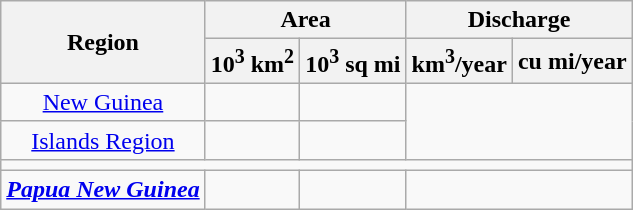<table class="wikitable" style="text-align:center;">
<tr>
<th rowspan=2>Region</th>
<th colspan=2>Area</th>
<th colspan=2>Discharge</th>
</tr>
<tr>
<th>10<sup>3</sup> km<sup>2</sup></th>
<th>10<sup>3</sup> sq mi</th>
<th>km<sup>3</sup>/year</th>
<th>cu mi/year</th>
</tr>
<tr>
<td><a href='#'>New Guinea</a></td>
<td></td>
<td></td>
</tr>
<tr>
<td><a href='#'>Islands Region</a></td>
<td></td>
<td></td>
</tr>
<tr>
<td colspan="5"></td>
</tr>
<tr>
<td><strong><em><a href='#'>Papua New Guinea</a></em></strong></td>
<td></td>
<td></td>
</tr>
</table>
